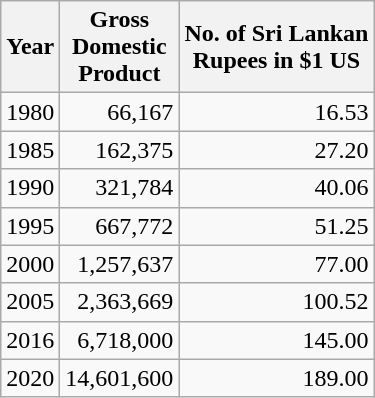<table class="wikitable sortable"  style="text-align: right;">
<tr>
<th>Year</th>
<th>Gross<br>Domestic<br>Product</th>
<th>No. of Sri Lankan<br>Rupees in $1 US</th>
</tr>
<tr>
<td>1980</td>
<td>66,167</td>
<td>16.53</td>
</tr>
<tr>
<td>1985</td>
<td>162,375</td>
<td>27.20</td>
</tr>
<tr>
<td>1990</td>
<td>321,784</td>
<td>40.06</td>
</tr>
<tr>
<td>1995</td>
<td>667,772</td>
<td>51.25</td>
</tr>
<tr>
<td>2000</td>
<td>1,257,637</td>
<td>77.00</td>
</tr>
<tr>
<td>2005</td>
<td>2,363,669</td>
<td>100.52</td>
</tr>
<tr>
<td>2016</td>
<td>6,718,000</td>
<td>145.00</td>
</tr>
<tr>
<td>2020</td>
<td>14,601,600</td>
<td>189.00</td>
</tr>
</table>
